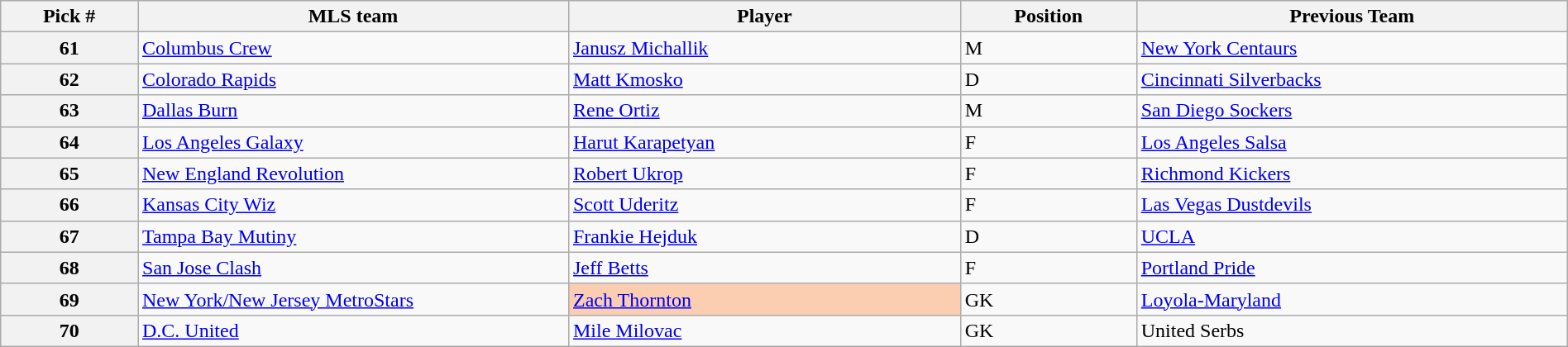<table class="wikitable sortable" style="width:100%">
<tr>
<th width=7%>Pick #</th>
<th width=22%>MLS team</th>
<th width=20%>Player</th>
<th width=9%>Position</th>
<th width=22%>Previous Team</th>
</tr>
<tr>
<th>61</th>
<td><a href='#'>Columbus Crew</a></td>
<td><a href='#'>Janusz Michallik</a></td>
<td>M</td>
<td><a href='#'>New York Centaurs</a></td>
</tr>
<tr>
<th>62</th>
<td><a href='#'>Colorado Rapids</a></td>
<td><a href='#'>Matt Kmosko</a></td>
<td>D</td>
<td><a href='#'>Cincinnati Silverbacks</a></td>
</tr>
<tr>
<th>63</th>
<td><a href='#'>Dallas Burn</a></td>
<td><a href='#'>Rene Ortiz</a></td>
<td>M</td>
<td><a href='#'>San Diego Sockers</a></td>
</tr>
<tr>
<th>64</th>
<td><a href='#'>Los Angeles Galaxy</a></td>
<td><a href='#'>Harut Karapetyan</a></td>
<td>F</td>
<td><a href='#'>Los Angeles Salsa</a></td>
</tr>
<tr>
<th>65</th>
<td><a href='#'>New England Revolution</a></td>
<td><a href='#'>Robert Ukrop</a></td>
<td>F</td>
<td><a href='#'>Richmond Kickers</a></td>
</tr>
<tr>
<th>66</th>
<td><a href='#'>Kansas City Wiz</a></td>
<td><a href='#'>Scott Uderitz</a></td>
<td>F</td>
<td><a href='#'>Las Vegas Dustdevils</a></td>
</tr>
<tr>
<th>67</th>
<td><a href='#'>Tampa Bay Mutiny</a></td>
<td><a href='#'>Frankie Hejduk</a></td>
<td>D</td>
<td><a href='#'>UCLA</a></td>
</tr>
<tr>
<th>68</th>
<td><a href='#'>San Jose Clash</a></td>
<td><a href='#'>Jeff Betts</a></td>
<td>F</td>
<td><a href='#'>Portland Pride</a></td>
</tr>
<tr>
<th>69</th>
<td><a href='#'>New York/New Jersey MetroStars</a></td>
<td bgcolor="#FBCEB1"><a href='#'>Zach Thornton</a></td>
<td>GK</td>
<td><a href='#'>Loyola-Maryland</a></td>
</tr>
<tr>
<th>70</th>
<td><a href='#'>D.C. United</a></td>
<td><a href='#'>Mile Milovac</a></td>
<td>GK</td>
<td>United Serbs</td>
</tr>
</table>
